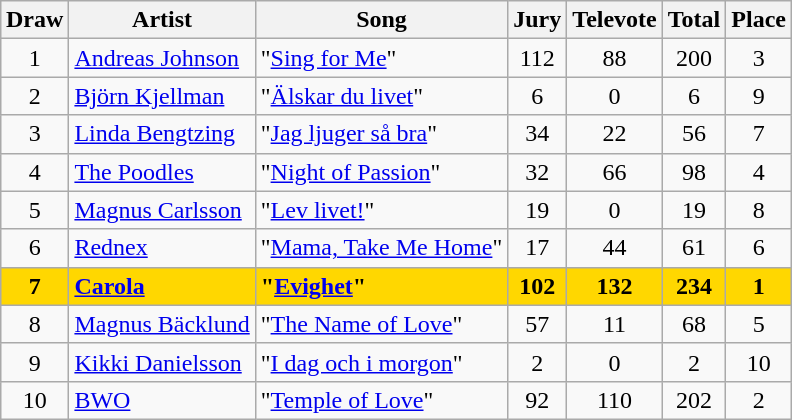<table class="sortable wikitable" style="margin: 1em auto 1em auto; text-align:center">
<tr>
<th>Draw</th>
<th>Artist</th>
<th>Song</th>
<th>Jury</th>
<th>Televote</th>
<th>Total</th>
<th>Place</th>
</tr>
<tr>
<td>1</td>
<td align="left"><a href='#'>Andreas Johnson</a></td>
<td align="left">"<a href='#'>Sing for Me</a>"</td>
<td>112</td>
<td>88</td>
<td>200</td>
<td>3</td>
</tr>
<tr>
<td>2</td>
<td align="left"><a href='#'>Björn Kjellman</a></td>
<td align="left">"<a href='#'>Älskar du livet</a>"</td>
<td>6</td>
<td>0</td>
<td>6</td>
<td>9</td>
</tr>
<tr>
<td>3</td>
<td align="left"><a href='#'>Linda Bengtzing</a></td>
<td align="left">"<a href='#'>Jag ljuger så bra</a>"</td>
<td>34</td>
<td>22</td>
<td>56</td>
<td>7</td>
</tr>
<tr>
<td>4</td>
<td align="left"><a href='#'>The Poodles</a></td>
<td align="left">"<a href='#'>Night of Passion</a>"</td>
<td>32</td>
<td>66</td>
<td>98</td>
<td>4</td>
</tr>
<tr>
<td>5</td>
<td align="left"><a href='#'>Magnus Carlsson</a></td>
<td align="left">"<a href='#'>Lev livet!</a>"</td>
<td>19</td>
<td>0</td>
<td>19</td>
<td>8</td>
</tr>
<tr>
<td>6</td>
<td align="left"><a href='#'>Rednex</a></td>
<td align="left">"<a href='#'>Mama, Take Me Home</a>"</td>
<td>17</td>
<td>44</td>
<td>61</td>
<td>6</td>
</tr>
<tr style="font-weight:bold;background:gold;">
<td>7</td>
<td align="left"><a href='#'>Carola</a></td>
<td align="left">"<a href='#'>Evighet</a>"</td>
<td>102</td>
<td>132</td>
<td>234</td>
<td>1</td>
</tr>
<tr>
<td>8</td>
<td align="left"><a href='#'>Magnus Bäcklund</a></td>
<td align="left">"<a href='#'>The Name of Love</a>"</td>
<td>57</td>
<td>11</td>
<td>68</td>
<td>5</td>
</tr>
<tr>
<td>9</td>
<td align="left"><a href='#'>Kikki Danielsson</a></td>
<td align="left">"<a href='#'>I dag och i morgon</a>"</td>
<td>2</td>
<td>0</td>
<td>2</td>
<td>10</td>
</tr>
<tr>
<td>10</td>
<td align="left"><a href='#'>BWO</a></td>
<td align="left">"<a href='#'>Temple of Love</a>"</td>
<td>92</td>
<td>110</td>
<td>202</td>
<td>2</td>
</tr>
</table>
